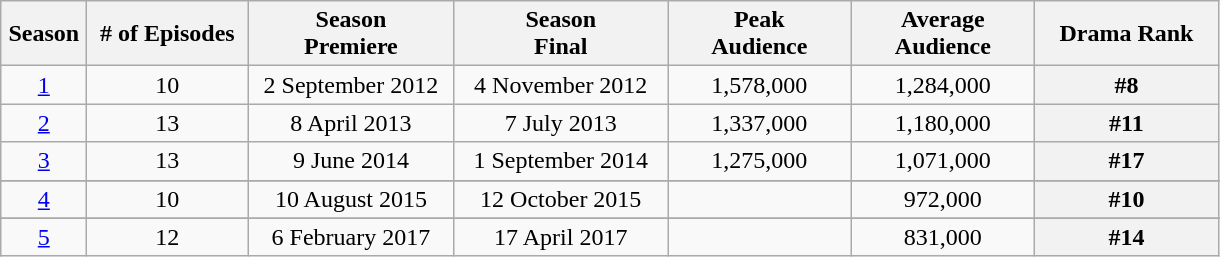<table class="wikitable">
<tr style="text-align:center;">
<th style="width:50px;"><strong>Season</strong></th>
<th style="width:100px;"><strong># of Episodes</strong></th>
<th style="width:130px;"><strong>Season <br> Premiere</strong></th>
<th style="width:135px;"><strong>Season <br> Final</strong></th>
<th style="width:115px;"><strong>Peak <br> Audience</strong></th>
<th style="width:115px;"><strong>Average <br> Audience</strong></th>
<th style="width:115px;"><strong>Drama Rank</strong></th>
</tr>
<tr style="text-align:center;">
<td><a href='#'>1</a></td>
<td>10</td>
<td>2 September 2012</td>
<td>4 November 2012</td>
<td>1,578,000</td>
<td>1,284,000</td>
<th>#8</th>
</tr>
<tr style="text-align:center;">
<td><a href='#'>2</a></td>
<td>13</td>
<td>8 April 2013</td>
<td>7 July 2013</td>
<td>1,337,000</td>
<td>1,180,000</td>
<th>#11</th>
</tr>
<tr style="text-align:center;">
<td><a href='#'>3</a></td>
<td>13</td>
<td>9 June 2014</td>
<td>1 September 2014</td>
<td>1,275,000</td>
<td>1,071,000</td>
<th>#17</th>
</tr>
<tr>
</tr>
<tr style="text-align:center;">
<td><a href='#'>4</a></td>
<td>10</td>
<td>10 August 2015</td>
<td>12 October 2015</td>
<td></td>
<td>972,000</td>
<th>#10</th>
</tr>
<tr>
</tr>
<tr style="text-align:center;">
<td><a href='#'>5</a></td>
<td>12</td>
<td>6 February 2017</td>
<td>17 April 2017</td>
<td></td>
<td>831,000</td>
<th>#14</th>
</tr>
</table>
